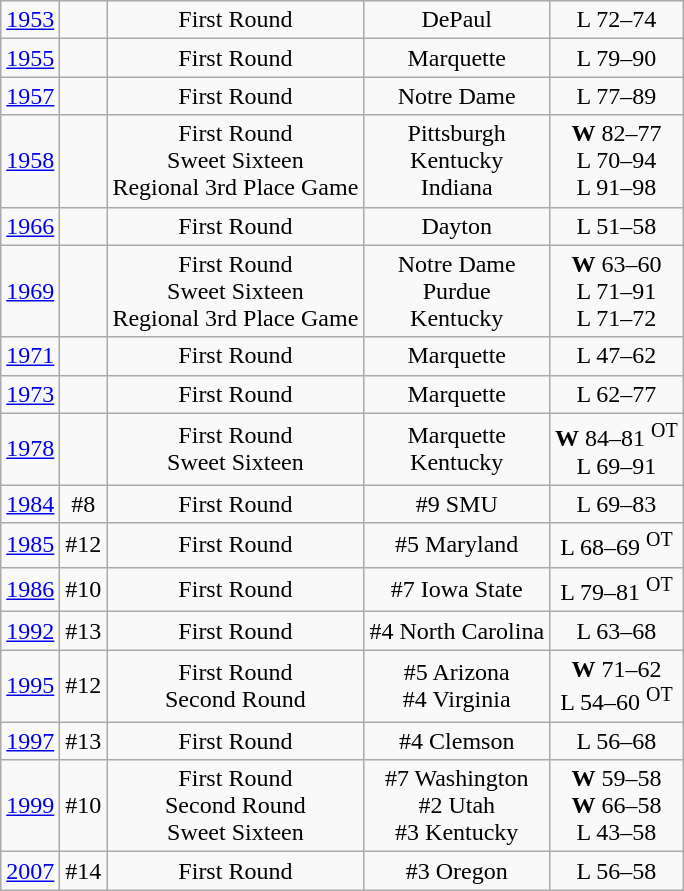<table class="wikitable">
<tr align="center">
<td><a href='#'>1953</a></td>
<td></td>
<td>First Round</td>
<td>DePaul</td>
<td>L 72–74</td>
</tr>
<tr align="center">
<td><a href='#'>1955</a></td>
<td></td>
<td>First Round</td>
<td>Marquette</td>
<td>L 79–90</td>
</tr>
<tr align="center">
<td><a href='#'>1957</a></td>
<td></td>
<td>First Round</td>
<td>Notre Dame</td>
<td>L 77–89</td>
</tr>
<tr align="center">
<td><a href='#'>1958</a></td>
<td></td>
<td>First Round<br>Sweet Sixteen<br>Regional 3rd Place Game</td>
<td>Pittsburgh<br>Kentucky<br>Indiana</td>
<td><strong>W</strong> 82–77<br>L 70–94<br>L 91–98</td>
</tr>
<tr align="center">
<td><a href='#'>1966</a></td>
<td></td>
<td>First Round</td>
<td>Dayton</td>
<td>L 51–58</td>
</tr>
<tr align="center">
<td><a href='#'>1969</a></td>
<td></td>
<td>First Round<br>Sweet Sixteen<br>Regional 3rd Place Game</td>
<td>Notre Dame<br>Purdue<br>Kentucky</td>
<td><strong>W</strong> 63–60<br>L 71–91<br>L 71–72</td>
</tr>
<tr align="center">
<td><a href='#'>1971</a></td>
<td></td>
<td>First Round</td>
<td>Marquette</td>
<td>L 47–62</td>
</tr>
<tr align="center">
<td><a href='#'>1973</a></td>
<td></td>
<td>First Round</td>
<td>Marquette</td>
<td>L 62–77</td>
</tr>
<tr align="center">
<td><a href='#'>1978</a></td>
<td></td>
<td>First Round<br>Sweet Sixteen</td>
<td>Marquette<br>Kentucky</td>
<td><strong>W</strong> 84–81 <sup>OT</sup><br>L 69–91</td>
</tr>
<tr align="center">
<td><a href='#'>1984</a></td>
<td>#8</td>
<td>First Round</td>
<td>#9 SMU</td>
<td>L 69–83</td>
</tr>
<tr align="center">
<td><a href='#'>1985</a></td>
<td>#12</td>
<td>First Round</td>
<td>#5 Maryland</td>
<td>L 68–69 <sup>OT</sup></td>
</tr>
<tr align="center">
<td><a href='#'>1986</a></td>
<td>#10</td>
<td>First Round</td>
<td>#7 Iowa State</td>
<td>L 79–81 <sup>OT</sup></td>
</tr>
<tr align="center">
<td><a href='#'>1992</a></td>
<td>#13</td>
<td>First Round</td>
<td>#4 North Carolina</td>
<td>L 63–68</td>
</tr>
<tr align="center">
<td><a href='#'>1995</a></td>
<td>#12</td>
<td>First Round<br>Second Round</td>
<td>#5 Arizona<br>#4 Virginia</td>
<td><strong>W</strong> 71–62<br>L 54–60 <sup>OT</sup></td>
</tr>
<tr align="center">
<td><a href='#'>1997</a></td>
<td>#13</td>
<td>First Round</td>
<td>#4 Clemson</td>
<td>L 56–68</td>
</tr>
<tr align="center">
<td><a href='#'>1999</a></td>
<td>#10</td>
<td>First Round<br>Second Round<br>Sweet Sixteen</td>
<td>#7 Washington<br>#2 Utah<br>#3 Kentucky</td>
<td><strong>W</strong> 59–58<br><strong>W</strong> 66–58<br>L 43–58</td>
</tr>
<tr align="center">
<td><a href='#'>2007</a></td>
<td>#14</td>
<td>First Round</td>
<td>#3 Oregon</td>
<td>L 56–58</td>
</tr>
</table>
